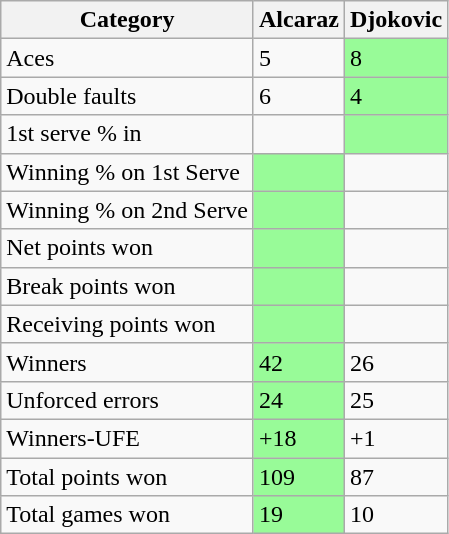<table class="wikitable">
<tr>
<th>Category</th>
<th>Alcaraz</th>
<th>Djokovic</th>
</tr>
<tr>
<td>Aces</td>
<td>5</td>
<td bgcolor=98FB98>8</td>
</tr>
<tr>
<td>Double faults</td>
<td>6</td>
<td bgcolor=98FB98>4</td>
</tr>
<tr>
<td>1st serve % in</td>
<td></td>
<td bgcolor=98FB98></td>
</tr>
<tr>
<td>Winning % on 1st Serve</td>
<td bgcolor=98FB98></td>
<td></td>
</tr>
<tr>
<td>Winning % on 2nd Serve</td>
<td bgcolor=98FB98></td>
<td></td>
</tr>
<tr>
<td>Net points won</td>
<td bgcolor=98FB98></td>
<td></td>
</tr>
<tr>
<td>Break points won</td>
<td bgcolor=98FB98></td>
<td></td>
</tr>
<tr>
<td>Receiving points won</td>
<td bgcolor=98FB98></td>
<td></td>
</tr>
<tr>
<td>Winners</td>
<td bgcolor=98FB98>42</td>
<td>26</td>
</tr>
<tr>
<td>Unforced errors</td>
<td bgcolor=98FB98>24</td>
<td>25</td>
</tr>
<tr>
<td>Winners-UFE</td>
<td bgcolor=98FB98>+18</td>
<td>+1</td>
</tr>
<tr>
<td>Total points won</td>
<td bgcolor=98FB98>109</td>
<td>87</td>
</tr>
<tr>
<td>Total games won</td>
<td bgcolor=98FB98>19</td>
<td>10</td>
</tr>
</table>
